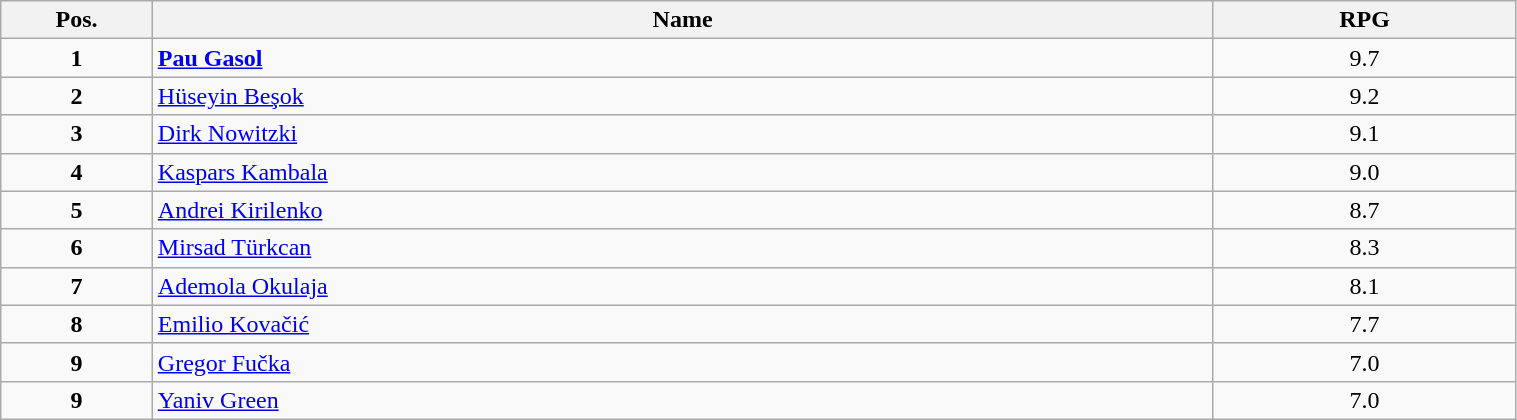<table class=wikitable width="80%">
<tr>
<th width="10%">Pos.</th>
<th width="70%">Name</th>
<th width="20%">RPG</th>
</tr>
<tr>
<td align=center><strong>1</strong></td>
<td> <strong><a href='#'>Pau Gasol</a></strong></td>
<td align=center>9.7</td>
</tr>
<tr>
<td align=center><strong>2</strong></td>
<td> <a href='#'>Hüseyin Beşok</a></td>
<td align=center>9.2</td>
</tr>
<tr>
<td align=center><strong>3</strong></td>
<td> <a href='#'>Dirk Nowitzki</a></td>
<td align=center>9.1</td>
</tr>
<tr>
<td align=center><strong>4</strong></td>
<td> <a href='#'>Kaspars Kambala</a></td>
<td align=center>9.0</td>
</tr>
<tr>
<td align=center><strong>5</strong></td>
<td> <a href='#'>Andrei Kirilenko</a></td>
<td align=center>8.7</td>
</tr>
<tr>
<td align=center><strong>6</strong></td>
<td> <a href='#'>Mirsad Türkcan</a></td>
<td align=center>8.3</td>
</tr>
<tr>
<td align=center><strong>7</strong></td>
<td> <a href='#'>Ademola Okulaja</a></td>
<td align=center>8.1</td>
</tr>
<tr>
<td align=center><strong>8</strong></td>
<td> <a href='#'>Emilio Kovačić</a></td>
<td align=center>7.7</td>
</tr>
<tr>
<td align=center><strong>9</strong></td>
<td> <a href='#'>Gregor Fučka</a></td>
<td align=center>7.0</td>
</tr>
<tr>
<td align=center><strong>9</strong></td>
<td> <a href='#'>Yaniv Green</a></td>
<td align=center>7.0</td>
</tr>
</table>
